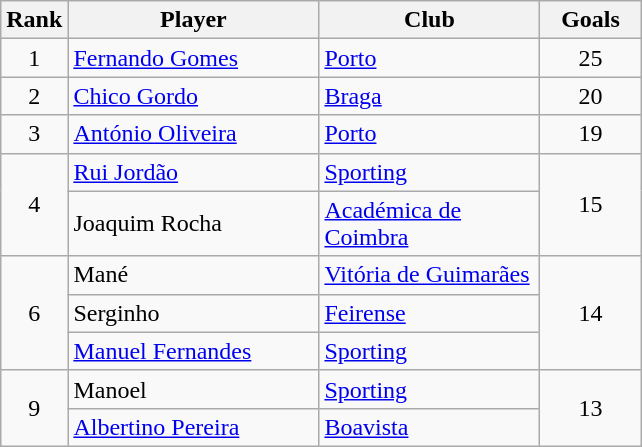<table class="wikitable" style="margin-right: 0;">
<tr text-align:center;">
<th style="width:35px;">Rank</th>
<th style="width:160px;">Player</th>
<th style="width:140px;">Club</th>
<th style="width:60px;">Goals</th>
</tr>
<tr>
<td style="text-align:center;">1</td>
<td> <a href='#'>Fernando Gomes</a></td>
<td><a href='#'>Porto</a></td>
<td style="text-align:center;">25</td>
</tr>
<tr>
<td style="text-align:center;">2</td>
<td> <a href='#'>Chico Gordo</a></td>
<td><a href='#'>Braga</a></td>
<td style="text-align:center;">20</td>
</tr>
<tr>
<td style="text-align:center;">3</td>
<td> <a href='#'>António Oliveira</a></td>
<td><a href='#'>Porto</a></td>
<td style="text-align:center;">19</td>
</tr>
<tr>
<td rowspan="2" style="text-align:center;">4</td>
<td> <a href='#'>Rui Jordão</a></td>
<td><a href='#'>Sporting</a></td>
<td rowspan="2" style="text-align:center;">15</td>
</tr>
<tr>
<td> Joaquim Rocha</td>
<td><a href='#'>Académica de Coimbra</a></td>
</tr>
<tr>
<td rowspan="3" style="text-align:center;">6</td>
<td> Mané</td>
<td><a href='#'>Vitória de Guimarães</a></td>
<td rowspan="3" style="text-align:center;">14</td>
</tr>
<tr>
<td> Serginho</td>
<td><a href='#'>Feirense</a></td>
</tr>
<tr>
<td> <a href='#'>Manuel Fernandes</a></td>
<td><a href='#'>Sporting</a></td>
</tr>
<tr>
<td rowspan="2" style="text-align:center;">9</td>
<td> Manoel</td>
<td><a href='#'>Sporting</a></td>
<td rowspan="2" style="text-align:center;">13</td>
</tr>
<tr>
<td> <a href='#'>Albertino Pereira</a></td>
<td><a href='#'>Boavista</a></td>
</tr>
</table>
